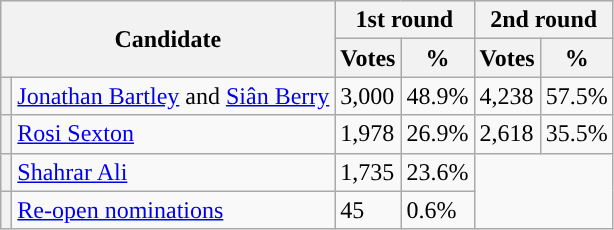<table class="wikitable">
<tr style="background:#e9e9e9;">
<th colspan="2" rowspan="2">Candidate</th>
<th colspan="2">1st round</th>
<th colspan="2">2nd round</th>
</tr>
<tr>
<th>Votes</th>
<th>%</th>
<th>Votes</th>
<th>%</th>
</tr>
<tr>
<th style="background-color: "></th>
<td><a href='#'>Jonathan Bartley</a> and <a href='#'>Siân Berry</a></td>
<td>3,000</td>
<td>48.9%</td>
<td>4,238</td>
<td>57.5%</td>
</tr>
<tr>
<th style="background-color: "></th>
<td><a href='#'>Rosi Sexton</a></td>
<td>1,978</td>
<td>26.9%</td>
<td>2,618</td>
<td>35.5%</td>
</tr>
<tr>
<th style="background-color: "></th>
<td><a href='#'>Shahrar Ali</a></td>
<td>1,735</td>
<td>23.6%</td>
<td colspan="2" rowspan="2"></td>
</tr>
<tr>
<th style="background-color: "></th>
<td><a href='#'>Re-open nominations</a></td>
<td>45</td>
<td>0.6%</td>
</tr>
</table>
